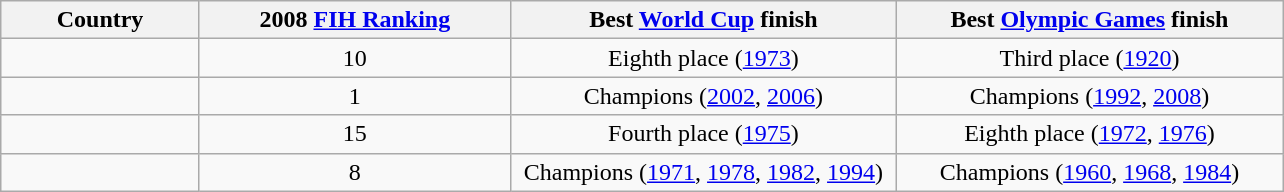<table class="wikitable">
<tr>
<th style="width:125px;">Country</th>
<th style="width:200px;">2008 <a href='#'>FIH Ranking</a></th>
<th style="width:250px;">Best <a href='#'>World Cup</a> finish</th>
<th style="width:250px;">Best <a href='#'>Olympic Games</a> finish</th>
</tr>
<tr style="text-align:center;">
<td style="text-align:left;"></td>
<td>10</td>
<td>Eighth place (<a href='#'>1973</a>)</td>
<td>Third place (<a href='#'>1920</a>)</td>
</tr>
<tr style="text-align:center;">
<td style="text-align:left;"></td>
<td>1</td>
<td>Champions (<a href='#'>2002</a>, <a href='#'>2006</a>)</td>
<td>Champions (<a href='#'>1992</a>, <a href='#'>2008</a>)</td>
</tr>
<tr style="text-align:center;">
<td style="text-align:left;"></td>
<td>15</td>
<td>Fourth place (<a href='#'>1975</a>)</td>
<td>Eighth place (<a href='#'>1972</a>, <a href='#'>1976</a>)</td>
</tr>
<tr style="text-align:center;">
<td style="text-align:left;"></td>
<td>8</td>
<td>Champions (<a href='#'>1971</a>, <a href='#'>1978</a>, <a href='#'>1982</a>, <a href='#'>1994</a>)</td>
<td>Champions (<a href='#'>1960</a>, <a href='#'>1968</a>, <a href='#'>1984</a>)</td>
</tr>
</table>
